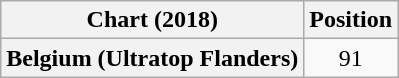<table class="wikitable plainrowheaders" style="text-align:center">
<tr>
<th scope="col">Chart (2018)</th>
<th scope="col">Position</th>
</tr>
<tr>
<th scope="row">Belgium (Ultratop Flanders)</th>
<td>91</td>
</tr>
</table>
